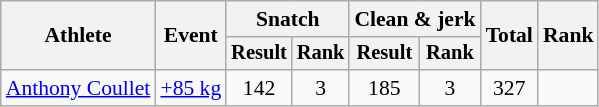<table class="wikitable" style="font-size:90%">
<tr>
<th rowspan="2">Athlete</th>
<th rowspan="2">Event</th>
<th colspan="2">Snatch</th>
<th colspan="2">Clean & jerk</th>
<th rowspan="2">Total</th>
<th rowspan="2">Rank</th>
</tr>
<tr style="font-size:95%">
<th>Result</th>
<th>Rank</th>
<th>Result</th>
<th>Rank</th>
</tr>
<tr align=center>
<td align=left><a href='#'>Anthony Coullet</a></td>
<td align=left><a href='#'>+85 kg</a></td>
<td>142</td>
<td>3</td>
<td>185</td>
<td>3</td>
<td>327</td>
<td></td>
</tr>
</table>
